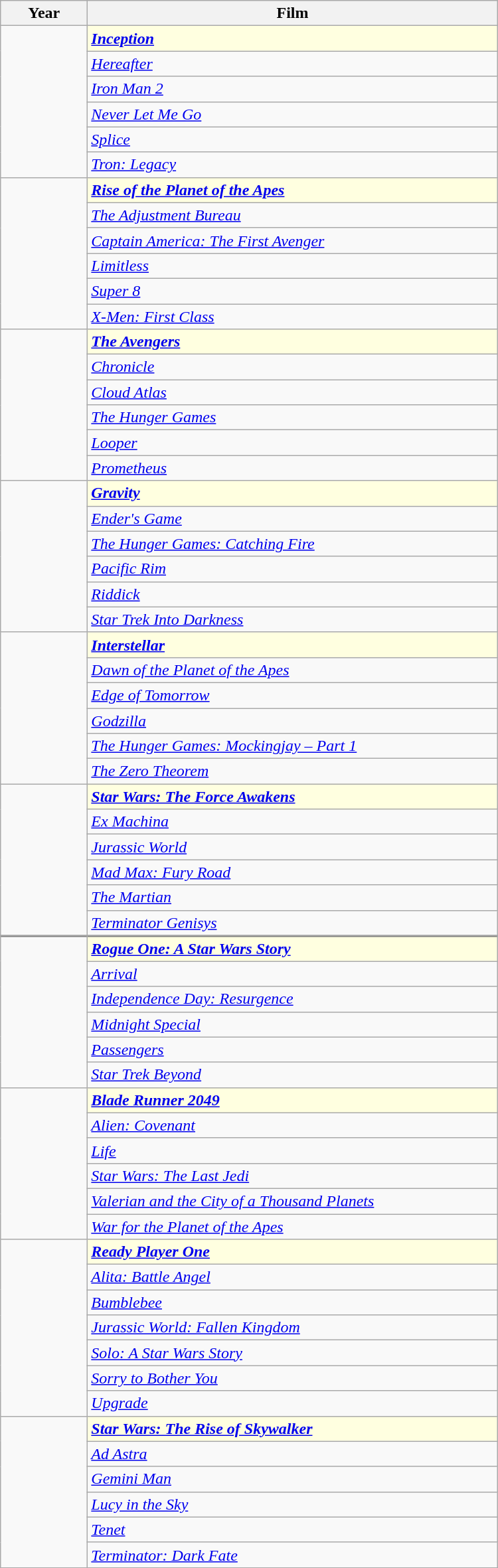<table width="500" align="centre" class="wikitable">
<tr>
<th width="80">Year</th>
<th>Film</th>
</tr>
<tr>
<td rowspan=6></td>
<td style="background:lightyellow"><strong><em><a href='#'>Inception</a></em></strong></td>
</tr>
<tr>
<td><em><a href='#'>Hereafter</a></em></td>
</tr>
<tr>
<td><em><a href='#'>Iron Man 2</a></em></td>
</tr>
<tr>
<td><em><a href='#'>Never Let Me Go</a></em></td>
</tr>
<tr>
<td><em><a href='#'>Splice</a></em></td>
</tr>
<tr>
<td><em><a href='#'>Tron: Legacy</a></em></td>
</tr>
<tr>
<td rowspan=6></td>
<td style="background:lightyellow"><strong><em><a href='#'>Rise of the Planet of the Apes</a></em></strong></td>
</tr>
<tr>
<td><em><a href='#'>The Adjustment Bureau</a></em></td>
</tr>
<tr>
<td><em><a href='#'>Captain America: The First Avenger</a></em></td>
</tr>
<tr>
<td><em><a href='#'>Limitless</a></em></td>
</tr>
<tr>
<td><em><a href='#'>Super 8</a></em></td>
</tr>
<tr>
<td><em><a href='#'>X-Men: First Class</a></em></td>
</tr>
<tr>
<td rowspan=6></td>
<td style="background:lightyellow"><strong><em><a href='#'>The Avengers</a></em></strong></td>
</tr>
<tr>
<td><em><a href='#'>Chronicle</a></em></td>
</tr>
<tr>
<td><em><a href='#'>Cloud Atlas</a></em></td>
</tr>
<tr>
<td><em><a href='#'>The Hunger Games</a></em></td>
</tr>
<tr>
<td><em><a href='#'>Looper</a></em></td>
</tr>
<tr>
<td><em><a href='#'>Prometheus</a></em></td>
</tr>
<tr>
<td rowspan=6></td>
<td style="background:lightyellow"><strong><em><a href='#'>Gravity</a></em></strong></td>
</tr>
<tr>
<td><em><a href='#'>Ender's Game</a></em></td>
</tr>
<tr>
<td><em><a href='#'>The Hunger Games: Catching Fire</a></em></td>
</tr>
<tr>
<td><em><a href='#'>Pacific Rim</a></em></td>
</tr>
<tr>
<td><em><a href='#'>Riddick</a></em></td>
</tr>
<tr>
<td><em><a href='#'>Star Trek Into Darkness</a></em></td>
</tr>
<tr>
<td rowspan=6></td>
<td style="background:lightyellow"><strong><em><a href='#'>Interstellar</a></em></strong></td>
</tr>
<tr>
<td><em><a href='#'>Dawn of the Planet of the Apes</a></em></td>
</tr>
<tr>
<td><em><a href='#'>Edge of Tomorrow</a></em></td>
</tr>
<tr>
<td><em><a href='#'>Godzilla</a></em></td>
</tr>
<tr>
<td><em><a href='#'>The Hunger Games: Mockingjay – Part 1</a></em></td>
</tr>
<tr>
<td><em><a href='#'>The Zero Theorem</a></em></td>
</tr>
<tr>
<td rowspan=6></td>
<td style="background:lightyellow"><strong><em><a href='#'>Star Wars: The Force Awakens</a></em></strong></td>
</tr>
<tr>
<td><em><a href='#'>Ex Machina</a></em></td>
</tr>
<tr>
<td><em><a href='#'>Jurassic World</a></em></td>
</tr>
<tr>
<td><em><a href='#'>Mad Max: Fury Road</a></em></td>
</tr>
<tr>
<td><em><a href='#'>The Martian</a></em></td>
</tr>
<tr>
<td><em><a href='#'>Terminator Genisys</a></em></td>
</tr>
<tr style="border-top:2px solid gray;">
</tr>
<tr>
<td rowspan=6></td>
<td style="background:lightyellow"><strong><em><a href='#'>Rogue One: A Star Wars Story</a></em></strong></td>
</tr>
<tr>
<td><em><a href='#'>Arrival</a></em></td>
</tr>
<tr>
<td><em><a href='#'>Independence Day: Resurgence</a></em></td>
</tr>
<tr>
<td><em><a href='#'>Midnight Special</a></em></td>
</tr>
<tr>
<td><em><a href='#'>Passengers</a></em></td>
</tr>
<tr>
<td><em><a href='#'>Star Trek Beyond</a></em></td>
</tr>
<tr>
<td rowspan=6></td>
<td style="background:lightyellow"><strong><em><a href='#'>Blade Runner 2049</a></em></strong></td>
</tr>
<tr>
<td><em><a href='#'>Alien: Covenant</a></em></td>
</tr>
<tr>
<td><em><a href='#'>Life</a></em></td>
</tr>
<tr>
<td><em><a href='#'>Star Wars: The Last Jedi</a></em></td>
</tr>
<tr>
<td><em><a href='#'>Valerian and the City of a Thousand Planets</a></em></td>
</tr>
<tr>
<td><em><a href='#'>War for the Planet of the Apes</a></em></td>
</tr>
<tr>
<td rowspan=7></td>
<td style="background:lightyellow"><strong><em><a href='#'>Ready Player One</a></em></strong></td>
</tr>
<tr>
<td><em><a href='#'>Alita: Battle Angel</a></em></td>
</tr>
<tr>
<td><em><a href='#'>Bumblebee</a></em></td>
</tr>
<tr>
<td><em><a href='#'>Jurassic World: Fallen Kingdom</a></em></td>
</tr>
<tr>
<td><em><a href='#'>Solo: A Star Wars Story</a></em></td>
</tr>
<tr>
<td><em><a href='#'>Sorry to Bother You</a></em></td>
</tr>
<tr>
<td><em><a href='#'>Upgrade</a></em></td>
</tr>
<tr>
<td rowspan="6"></td>
<td style="background:lightyellow"><strong><em><a href='#'>Star Wars: The Rise of Skywalker</a></em></strong></td>
</tr>
<tr>
<td><em><a href='#'>Ad Astra</a></em></td>
</tr>
<tr>
<td><em><a href='#'>Gemini Man</a></em></td>
</tr>
<tr>
<td><em><a href='#'>Lucy in the Sky</a></em></td>
</tr>
<tr>
<td><em><a href='#'>Tenet</a></em></td>
</tr>
<tr>
<td><em><a href='#'>Terminator: Dark Fate</a></em></td>
</tr>
</table>
